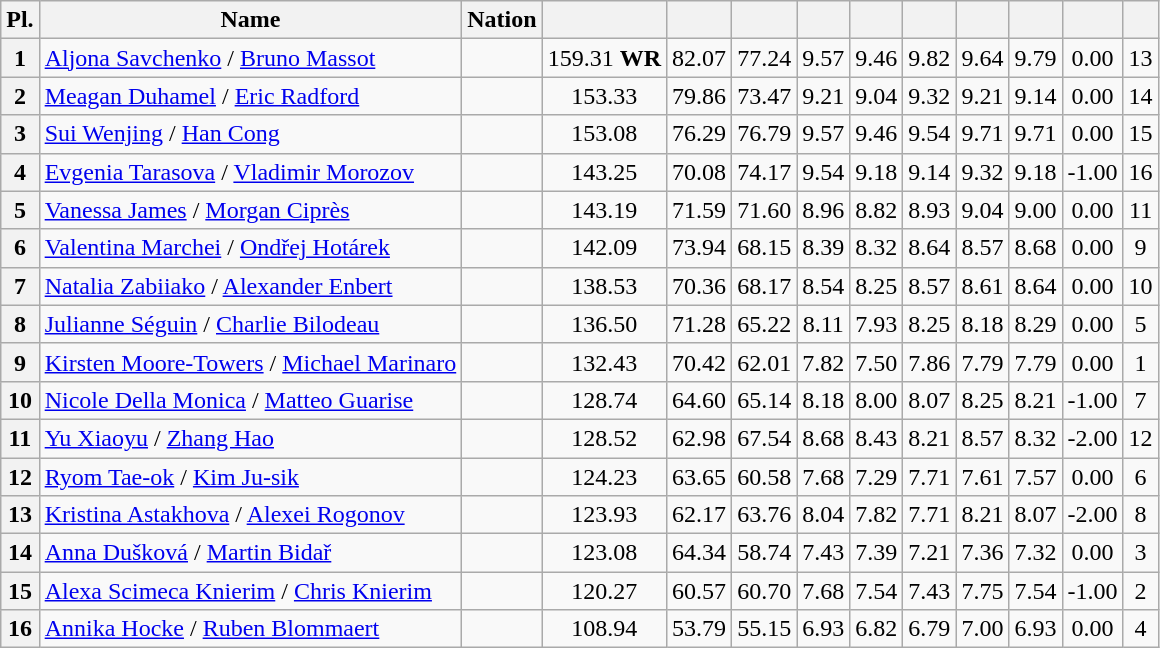<table class="wikitable sortable" style="text-align:center">
<tr>
<th>Pl.</th>
<th>Name</th>
<th>Nation</th>
<th></th>
<th></th>
<th></th>
<th></th>
<th></th>
<th></th>
<th></th>
<th></th>
<th></th>
<th></th>
</tr>
<tr>
<th>1</th>
<td align="left"><a href='#'>Aljona Savchenko</a> / <a href='#'>Bruno Massot</a></td>
<td align="left"></td>
<td>159.31 <strong>WR</strong></td>
<td>82.07</td>
<td>77.24</td>
<td>9.57</td>
<td>9.46</td>
<td>9.82</td>
<td>9.64</td>
<td>9.79</td>
<td>0.00</td>
<td>13</td>
</tr>
<tr>
<th>2</th>
<td align="left"><a href='#'>Meagan Duhamel</a> / <a href='#'>Eric Radford</a></td>
<td align="left"></td>
<td>153.33</td>
<td>79.86</td>
<td>73.47</td>
<td>9.21</td>
<td>9.04</td>
<td>9.32</td>
<td>9.21</td>
<td>9.14</td>
<td>0.00</td>
<td>14</td>
</tr>
<tr>
<th>3</th>
<td align="left"><a href='#'>Sui Wenjing</a> / <a href='#'>Han Cong</a></td>
<td align="left"></td>
<td>153.08</td>
<td>76.29</td>
<td>76.79</td>
<td>9.57</td>
<td>9.46</td>
<td>9.54</td>
<td>9.71</td>
<td>9.71</td>
<td>0.00</td>
<td>15</td>
</tr>
<tr>
<th>4</th>
<td align="left"><a href='#'>Evgenia Tarasova</a> / <a href='#'>Vladimir Morozov</a></td>
<td align="left"></td>
<td>143.25</td>
<td>70.08</td>
<td>74.17</td>
<td>9.54</td>
<td>9.18</td>
<td>9.14</td>
<td>9.32</td>
<td>9.18</td>
<td>-1.00</td>
<td>16</td>
</tr>
<tr>
<th>5</th>
<td align=left><a href='#'>Vanessa James</a> / <a href='#'>Morgan Ciprès</a></td>
<td align=left></td>
<td>143.19</td>
<td>71.59</td>
<td>71.60</td>
<td>8.96</td>
<td>8.82</td>
<td>8.93</td>
<td>9.04</td>
<td>9.00</td>
<td>0.00</td>
<td>11</td>
</tr>
<tr>
<th>6</th>
<td align="left"><a href='#'>Valentina Marchei</a> / <a href='#'>Ondřej Hotárek</a></td>
<td align="left"></td>
<td>142.09</td>
<td>73.94</td>
<td>68.15</td>
<td>8.39</td>
<td>8.32</td>
<td>8.64</td>
<td>8.57</td>
<td>8.68</td>
<td>0.00</td>
<td>9</td>
</tr>
<tr>
<th>7</th>
<td align="left"><a href='#'>Natalia Zabiiako</a> / <a href='#'>Alexander Enbert</a></td>
<td align="left"></td>
<td>138.53</td>
<td>70.36</td>
<td>68.17</td>
<td>8.54</td>
<td>8.25</td>
<td>8.57</td>
<td>8.61</td>
<td>8.64</td>
<td>0.00</td>
<td>10</td>
</tr>
<tr>
<th>8</th>
<td align=left><a href='#'>Julianne Séguin</a> / <a href='#'>Charlie Bilodeau</a></td>
<td align=left></td>
<td>136.50</td>
<td>71.28</td>
<td>65.22</td>
<td>8.11</td>
<td>7.93</td>
<td>8.25</td>
<td>8.18</td>
<td>8.29</td>
<td>0.00</td>
<td>5</td>
</tr>
<tr>
<th>9</th>
<td align=left><a href='#'>Kirsten Moore-Towers</a> / <a href='#'>Michael Marinaro</a></td>
<td align=left></td>
<td>132.43</td>
<td>70.42</td>
<td>62.01</td>
<td>7.82</td>
<td>7.50</td>
<td>7.86</td>
<td>7.79</td>
<td>7.79</td>
<td>0.00</td>
<td>1</td>
</tr>
<tr>
<th>10</th>
<td align=left><a href='#'>Nicole Della Monica</a> / <a href='#'>Matteo Guarise</a></td>
<td align=left></td>
<td>128.74</td>
<td>64.60</td>
<td>65.14</td>
<td>8.18</td>
<td>8.00</td>
<td>8.07</td>
<td>8.25</td>
<td>8.21</td>
<td>-1.00</td>
<td>7</td>
</tr>
<tr>
<th>11</th>
<td align=left><a href='#'>Yu Xiaoyu</a> / <a href='#'>Zhang Hao</a></td>
<td align=left></td>
<td>128.52</td>
<td>62.98</td>
<td>67.54</td>
<td>8.68</td>
<td>8.43</td>
<td>8.21</td>
<td>8.57</td>
<td>8.32</td>
<td>-2.00</td>
<td>12</td>
</tr>
<tr>
<th>12</th>
<td align=left><a href='#'>Ryom Tae-ok</a> / <a href='#'>Kim Ju-sik</a></td>
<td align=left></td>
<td>124.23</td>
<td>63.65</td>
<td>60.58</td>
<td>7.68</td>
<td>7.29</td>
<td>7.71</td>
<td>7.61</td>
<td>7.57</td>
<td>0.00</td>
<td>6</td>
</tr>
<tr>
<th>13</th>
<td align=left><a href='#'>Kristina Astakhova</a> / <a href='#'>Alexei Rogonov</a></td>
<td align=left></td>
<td>123.93</td>
<td>62.17</td>
<td>63.76</td>
<td>8.04</td>
<td>7.82</td>
<td>7.71</td>
<td>8.21</td>
<td>8.07</td>
<td>-2.00</td>
<td>8</td>
</tr>
<tr>
<th>14</th>
<td align=left><a href='#'>Anna Dušková</a> / <a href='#'>Martin Bidař</a></td>
<td align=left></td>
<td>123.08</td>
<td>64.34</td>
<td>58.74</td>
<td>7.43</td>
<td>7.39</td>
<td>7.21</td>
<td>7.36</td>
<td>7.32</td>
<td>0.00</td>
<td>3</td>
</tr>
<tr>
<th>15</th>
<td align=left><a href='#'>Alexa Scimeca Knierim</a> / <a href='#'>Chris Knierim</a></td>
<td align=left></td>
<td>120.27</td>
<td>60.57</td>
<td>60.70</td>
<td>7.68</td>
<td>7.54</td>
<td>7.43</td>
<td>7.75</td>
<td>7.54</td>
<td>-1.00</td>
<td>2</td>
</tr>
<tr>
<th>16</th>
<td align=left><a href='#'>Annika Hocke</a> / <a href='#'>Ruben Blommaert</a></td>
<td align=left></td>
<td>108.94</td>
<td>53.79</td>
<td>55.15</td>
<td>6.93</td>
<td>6.82</td>
<td>6.79</td>
<td>7.00</td>
<td>6.93</td>
<td>0.00</td>
<td>4</td>
</tr>
</table>
